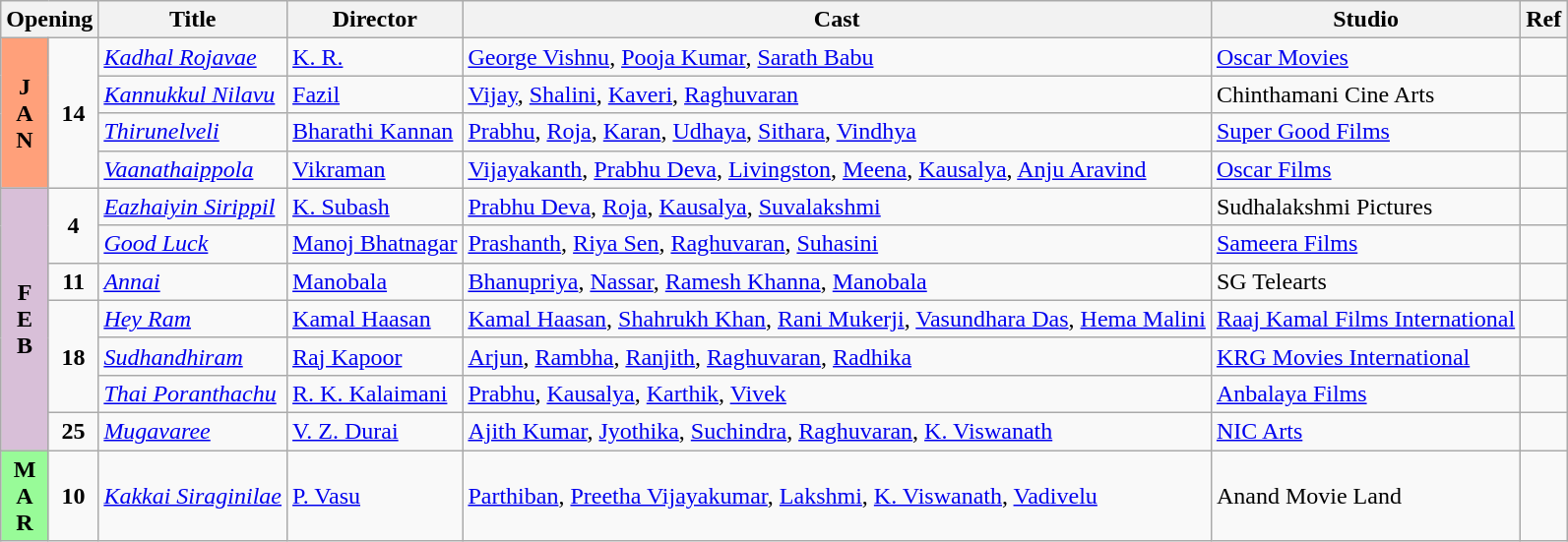<table class="wikitable">
<tr>
<th colspan="2">Opening</th>
<th>Title</th>
<th>Director</th>
<th>Cast</th>
<th>Studio</th>
<th>Ref</th>
</tr>
<tr>
<td rowspan="4" valign="center" align="center" style="background:#FFA07A; textcolor:#000;"><strong>J<br>A<br>N</strong></td>
<td rowspan="4" align="center"><strong>14</strong></td>
<td><em><a href='#'>Kadhal Rojavae</a></em></td>
<td><a href='#'>K. R.</a></td>
<td><a href='#'>George Vishnu</a>, <a href='#'>Pooja Kumar</a>, <a href='#'>Sarath Babu</a></td>
<td><a href='#'>Oscar Movies</a></td>
<td></td>
</tr>
<tr>
<td><em><a href='#'>Kannukkul Nilavu</a></em></td>
<td><a href='#'>Fazil</a></td>
<td><a href='#'>Vijay</a>, <a href='#'>Shalini</a>, <a href='#'>Kaveri</a>, <a href='#'>Raghuvaran</a></td>
<td>Chinthamani Cine Arts</td>
<td></td>
</tr>
<tr>
<td><em><a href='#'>Thirunelveli</a></em></td>
<td><a href='#'>Bharathi Kannan</a></td>
<td><a href='#'>Prabhu</a>, <a href='#'>Roja</a>, <a href='#'>Karan</a>, <a href='#'>Udhaya</a>, <a href='#'>Sithara</a>, <a href='#'>Vindhya</a></td>
<td><a href='#'>Super Good Films</a></td>
<td></td>
</tr>
<tr>
<td><em><a href='#'>Vaanathaippola</a></em></td>
<td><a href='#'>Vikraman</a></td>
<td><a href='#'>Vijayakanth</a>, <a href='#'>Prabhu Deva</a>, <a href='#'>Livingston</a>, <a href='#'>Meena</a>, <a href='#'>Kausalya</a>, <a href='#'>Anju Aravind</a></td>
<td><a href='#'>Oscar Films</a></td>
<td></td>
</tr>
<tr February!>
<td rowspan="7" valign="center" align="center" style="background:#D8BFD8; textcolor:#000;"><strong>F<br>E<br>B</strong></td>
<td rowspan="2" align="center"><strong>4</strong></td>
<td><em><a href='#'>Eazhaiyin Sirippil</a></em></td>
<td><a href='#'>K. Subash</a></td>
<td><a href='#'>Prabhu Deva</a>, <a href='#'>Roja</a>, <a href='#'>Kausalya</a>, <a href='#'>Suvalakshmi</a></td>
<td>Sudhalakshmi Pictures</td>
<td></td>
</tr>
<tr>
<td><em><a href='#'>Good Luck</a></em></td>
<td><a href='#'>Manoj Bhatnagar</a></td>
<td><a href='#'>Prashanth</a>, <a href='#'>Riya Sen</a>, <a href='#'>Raghuvaran</a>, <a href='#'>Suhasini</a></td>
<td><a href='#'>Sameera Films</a></td>
<td></td>
</tr>
<tr>
<td rowspan="1" align="center"><strong>11</strong></td>
<td><em><a href='#'>Annai</a></em></td>
<td><a href='#'>Manobala</a></td>
<td><a href='#'>Bhanupriya</a>, <a href='#'>Nassar</a>, <a href='#'>Ramesh Khanna</a>, <a href='#'>Manobala</a></td>
<td>SG Telearts</td>
<td></td>
</tr>
<tr>
<td rowspan="3" align="center"><strong>18</strong></td>
<td><em><a href='#'>Hey Ram</a></em></td>
<td><a href='#'>Kamal Haasan</a></td>
<td><a href='#'>Kamal Haasan</a>, <a href='#'>Shahrukh Khan</a>, <a href='#'>Rani Mukerji</a>, <a href='#'>Vasundhara Das</a>, <a href='#'>Hema Malini</a></td>
<td><a href='#'>Raaj Kamal Films International</a></td>
<td></td>
</tr>
<tr>
<td><em><a href='#'>Sudhandhiram</a></em></td>
<td><a href='#'>Raj Kapoor</a></td>
<td><a href='#'>Arjun</a>, <a href='#'>Rambha</a>, <a href='#'>Ranjith</a>, <a href='#'>Raghuvaran</a>, <a href='#'>Radhika</a></td>
<td><a href='#'>KRG Movies International</a></td>
<td></td>
</tr>
<tr>
<td><em><a href='#'>Thai Poranthachu</a></em></td>
<td><a href='#'>R. K. Kalaimani</a></td>
<td><a href='#'>Prabhu</a>, <a href='#'>Kausalya</a>, <a href='#'>Karthik</a>, <a href='#'>Vivek</a></td>
<td><a href='#'>Anbalaya Films</a></td>
<td></td>
</tr>
<tr>
<td rowspan="1" align="center"><strong>25</strong></td>
<td><em><a href='#'>Mugavaree</a></em></td>
<td><a href='#'>V. Z. Durai</a></td>
<td><a href='#'>Ajith Kumar</a>, <a href='#'>Jyothika</a>, <a href='#'>Suchindra</a>, <a href='#'>Raghuvaran</a>, <a href='#'>K. Viswanath</a></td>
<td><a href='#'>NIC Arts</a></td>
<td></td>
</tr>
<tr March>
<td rowspan="1" valign="center" align="center" style="background:#98FB98; textcolor:#000;"><strong>M<br>A<br>R</strong></td>
<td rowspan="1" align="center"><strong>10</strong></td>
<td><em><a href='#'>Kakkai Siraginilae</a></em></td>
<td><a href='#'>P. Vasu</a></td>
<td><a href='#'>Parthiban</a>, <a href='#'>Preetha Vijayakumar</a>, <a href='#'>Lakshmi</a>, <a href='#'>K. Viswanath</a>, <a href='#'>Vadivelu</a></td>
<td>Anand Movie Land</td>
<td></td>
</tr>
</table>
